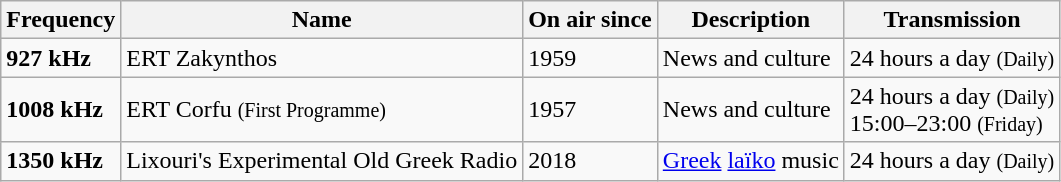<table class="wikitable">
<tr>
<th>Frequency</th>
<th>Name</th>
<th>On air since</th>
<th>Description</th>
<th>Transmission</th>
</tr>
<tr>
<td><strong>927 kHz</strong></td>
<td>ERT Zakynthos</td>
<td>1959</td>
<td>News and culture</td>
<td>24 hours a day <small>(Daily)</small></td>
</tr>
<tr>
<td><strong>1008 kHz</strong></td>
<td>ERT Corfu <small>(First Programme)</small></td>
<td>1957</td>
<td>News and culture</td>
<td>24 hours a day <small>(Daily)</small> <br> 15:00–23:00 <small>(Friday)</small></td>
</tr>
<tr>
<td><strong>1350 kHz</strong></td>
<td>Lixouri's Experimental Old Greek Radio</td>
<td>2018</td>
<td><a href='#'>Greek</a> <a href='#'>laïko</a> music</td>
<td>24 hours a day <small>(Daily)</small></td>
</tr>
</table>
